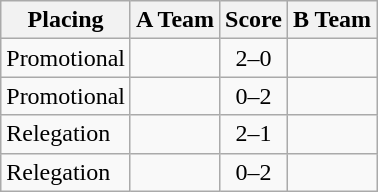<table class=wikitable style="border:1px solid #AAAAAA;">
<tr>
<th>Placing</th>
<th>A Team</th>
<th>Score</th>
<th>B Team</th>
</tr>
<tr>
<td>Promotional</td>
<td><strong></strong></td>
<td align="center">2–0</td>
<td></td>
</tr>
<tr>
<td>Promotional</td>
<td></td>
<td align="center">0–2</td>
<td><strong></strong></td>
</tr>
<tr>
<td>Relegation</td>
<td><strong></strong></td>
<td align="center">2–1</td>
<td><em></em></td>
</tr>
<tr>
<td>Relegation</td>
<td><em></em></td>
<td align="center">0–2</td>
<td><strong></strong></td>
</tr>
</table>
